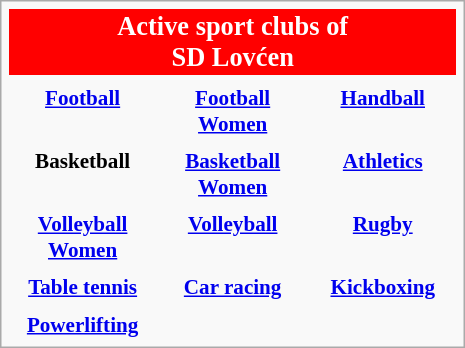<table class="infobox" style="font-size: 88%; width: 22em; text-align: center">
<tr>
<th colspan=3 style="font-size: 125%; background-color: red; color: white; text-align:center;">Active sport clubs of<br>SD Lovćen</th>
</tr>
<tr>
<th width="33%" style="text-align:center;"></th>
<th width="33%" style="text-align:center;"></th>
<th width="33%" style="text-align:center;"></th>
</tr>
<tr>
<th style="text-align:center;"><a href='#'>Football</a></th>
<th style="text-align:center;"><a href='#'>Football Women</a></th>
<th style="text-align:center;"><a href='#'>Handball</a></th>
</tr>
<tr>
<th style="text-align:center;"></th>
<th style="text-align:center;"></th>
<th style="text-align:center;"></th>
</tr>
<tr>
<th style="text-align:center;">Basketball</th>
<th style="text-align:center;"><a href='#'>Basketball Women</a></th>
<th style="text-align:center;"><a href='#'>Athletics</a></th>
</tr>
<tr>
<th style="text-align:center;"></th>
<th style="text-align:center;"></th>
<th style="text-align:center;"></th>
</tr>
<tr>
<th style="text-align:center;"><a href='#'>Volleyball Women</a></th>
<th style="text-align:center;"><a href='#'>Volleyball</a></th>
<th style="text-align:center;"><a href='#'>Rugby</a></th>
</tr>
<tr>
<th style="text-align:center;"></th>
<th style="text-align:center;"></th>
<th style="text-align:center;"></th>
</tr>
<tr>
<th style="text-align:center;"><a href='#'>Table tennis</a></th>
<th style="text-align:center;"><a href='#'>Car racing</a></th>
<th style="text-align:center;"><a href='#'>Kickboxing</a></th>
</tr>
<tr>
<th style="text-align:center;"></th>
</tr>
<tr>
<th style="text-align:center;"><a href='#'>Powerlifting</a></th>
</tr>
</table>
